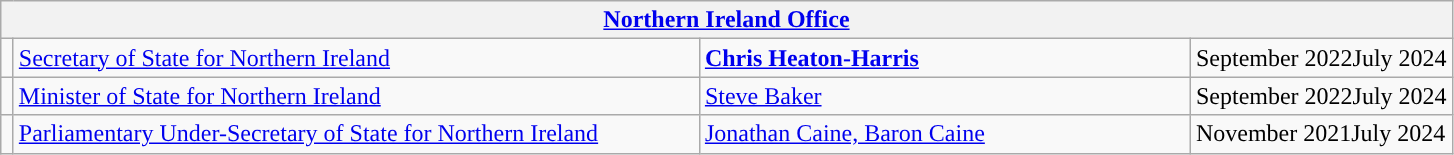<table class="wikitable">
<tr>
<th colspan="4"><a href='#'>Northern Ireland Office</a></th>
</tr>
<tr>
<td rowspan="1" style="width: 1px; background: "></td>
<td rowspan="1" style="width: 450px;"><a href='#'>Secretary of State for Northern Ireland</a></td>
<td style="width: 320px;"><strong><a href='#'>Chris Heaton-Harris</a></strong></td>
<td>September 2022July 2024</td>
</tr>
<tr>
<td rowspan="1" style="width: 1px; background: "></td>
<td rowspan="1"><a href='#'>Minister of State for Northern Ireland</a></td>
<td><a href='#'>Steve Baker</a></td>
<td>September 2022July 2024</td>
</tr>
<tr>
<td rowspan="1" style="width: 1px; background: "></td>
<td rowspan="1"><a href='#'>Parliamentary Under-Secretary of State for Northern Ireland</a></td>
<td><a href='#'>Jonathan Caine, Baron Caine</a> </td>
<td>November 2021July 2024</td>
</tr>
</table>
